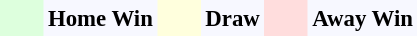<table bgcolor="#f7f8ff" cellpadding="3" cellspacing="0" border="0" style="font-size: 95%; border: gray solid 0px; border-collapse: collapse;text-align:center; font-weight:bold;">
<tr align="left">
<td width="23px"  style="background:#ddffdd;"></td>
<td>Home Win</td>
<td width="23px" style="background:#ffffdd;"></td>
<td>Draw</td>
<td width="23px" style="background:#ffdddd;"></td>
<td>Away Win</td>
</tr>
</table>
